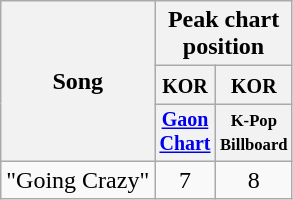<table class="wikitable sortable" style="text-align:center;">
<tr>
<th rowspan="3">Song</th>
<th colspan="9">Peak chart position</th>
</tr>
<tr>
<th colspan="1" width="30"><small>KOR</small></th>
<th colspan width="30"><small>KOR</small></th>
</tr>
<tr style="font-size:smaller;">
<th><a href='#'>Gaon Chart</a></th>
<th width="30"><small>K-Pop Billboard</small></th>
</tr>
<tr>
<td align="left">"Going Crazy"</td>
<td>7</td>
<td>8</td>
</tr>
</table>
